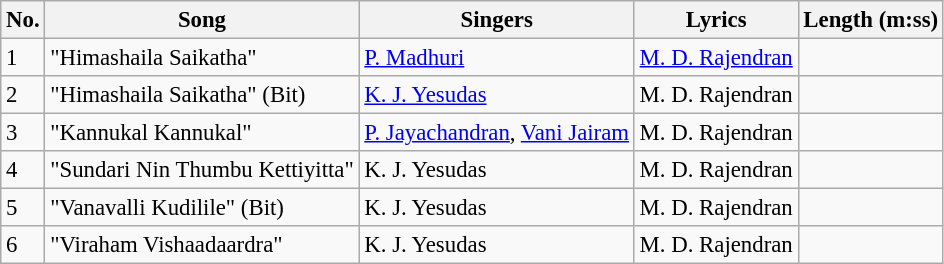<table class="wikitable" style="font-size:95%;">
<tr>
<th>No.</th>
<th>Song</th>
<th>Singers</th>
<th>Lyrics</th>
<th>Length (m:ss)</th>
</tr>
<tr>
<td>1</td>
<td>"Himashaila Saikatha"</td>
<td><a href='#'>P. Madhuri</a></td>
<td><a href='#'>M. D. Rajendran</a></td>
<td></td>
</tr>
<tr>
<td>2</td>
<td>"Himashaila Saikatha" (Bit)</td>
<td><a href='#'>K. J. Yesudas</a></td>
<td>M. D. Rajendran</td>
<td></td>
</tr>
<tr>
<td>3</td>
<td>"Kannukal Kannukal"</td>
<td><a href='#'>P. Jayachandran</a>, <a href='#'>Vani Jairam</a></td>
<td>M. D. Rajendran</td>
<td></td>
</tr>
<tr>
<td>4</td>
<td>"Sundari Nin Thumbu Kettiyitta"</td>
<td>K. J. Yesudas</td>
<td>M. D. Rajendran</td>
<td></td>
</tr>
<tr>
<td>5</td>
<td>"Vanavalli Kudilile" (Bit)</td>
<td>K. J. Yesudas</td>
<td>M. D. Rajendran</td>
<td></td>
</tr>
<tr>
<td>6</td>
<td>"Viraham Vishaadaardra"</td>
<td>K. J. Yesudas</td>
<td>M. D. Rajendran</td>
<td></td>
</tr>
</table>
